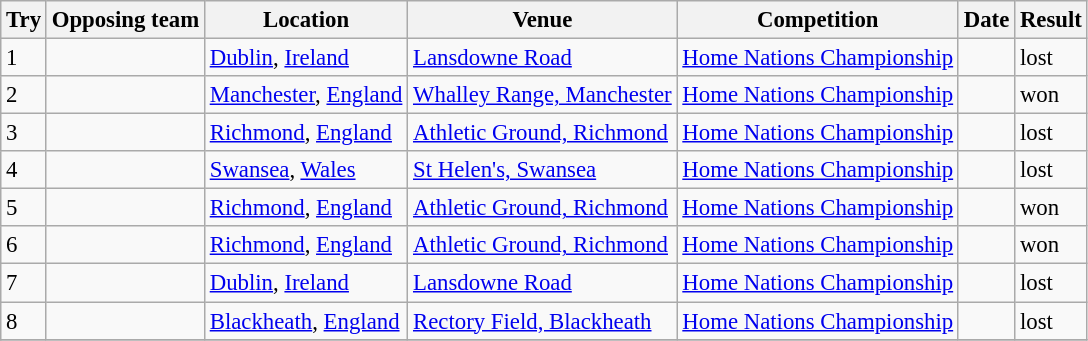<table class="wikitable sortable" style="font-size:95%">
<tr>
<th>Try</th>
<th>Opposing team</th>
<th>Location</th>
<th>Venue</th>
<th>Competition</th>
<th>Date</th>
<th>Result</th>
</tr>
<tr>
<td>1</td>
<td></td>
<td><a href='#'>Dublin</a>, <a href='#'>Ireland</a></td>
<td><a href='#'>Lansdowne Road</a></td>
<td><a href='#'>Home Nations Championship</a></td>
<td></td>
<td>lost</td>
</tr>
<tr>
<td>2</td>
<td></td>
<td><a href='#'>Manchester</a>, <a href='#'>England</a></td>
<td><a href='#'>Whalley Range, Manchester</a></td>
<td><a href='#'>Home Nations Championship</a></td>
<td></td>
<td>won</td>
</tr>
<tr>
<td>3</td>
<td></td>
<td><a href='#'>Richmond</a>, <a href='#'>England</a></td>
<td><a href='#'>Athletic Ground, Richmond</a></td>
<td><a href='#'>Home Nations Championship</a></td>
<td></td>
<td>lost</td>
</tr>
<tr>
<td>4</td>
<td></td>
<td><a href='#'>Swansea</a>, <a href='#'>Wales</a></td>
<td><a href='#'>St Helen's, Swansea</a></td>
<td><a href='#'>Home Nations Championship</a></td>
<td></td>
<td>lost</td>
</tr>
<tr>
<td>5</td>
<td></td>
<td><a href='#'>Richmond</a>, <a href='#'>England</a></td>
<td><a href='#'>Athletic Ground, Richmond</a></td>
<td><a href='#'>Home Nations Championship</a></td>
<td></td>
<td>won</td>
</tr>
<tr>
<td>6</td>
<td></td>
<td><a href='#'>Richmond</a>, <a href='#'>England</a></td>
<td><a href='#'>Athletic Ground, Richmond</a></td>
<td><a href='#'>Home Nations Championship</a></td>
<td></td>
<td>won</td>
</tr>
<tr>
<td>7</td>
<td></td>
<td><a href='#'>Dublin</a>, <a href='#'>Ireland</a></td>
<td><a href='#'>Lansdowne Road</a></td>
<td><a href='#'>Home Nations Championship</a></td>
<td></td>
<td>lost</td>
</tr>
<tr>
<td>8</td>
<td></td>
<td><a href='#'>Blackheath</a>, <a href='#'>England</a></td>
<td><a href='#'>Rectory Field, Blackheath</a></td>
<td><a href='#'>Home Nations Championship</a></td>
<td></td>
<td>lost</td>
</tr>
<tr>
</tr>
</table>
